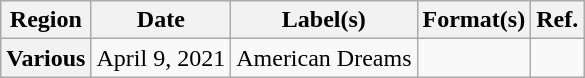<table class="wikitable plainrowheaders">
<tr>
<th scope="col">Region</th>
<th scope="col">Date</th>
<th scope="col">Label(s)</th>
<th scope="col">Format(s)</th>
<th scope="col">Ref.</th>
</tr>
<tr>
<th scope="row">Various</th>
<td>April 9, 2021</td>
<td>American Dreams</td>
<td></td>
<td align="center"></td>
</tr>
</table>
